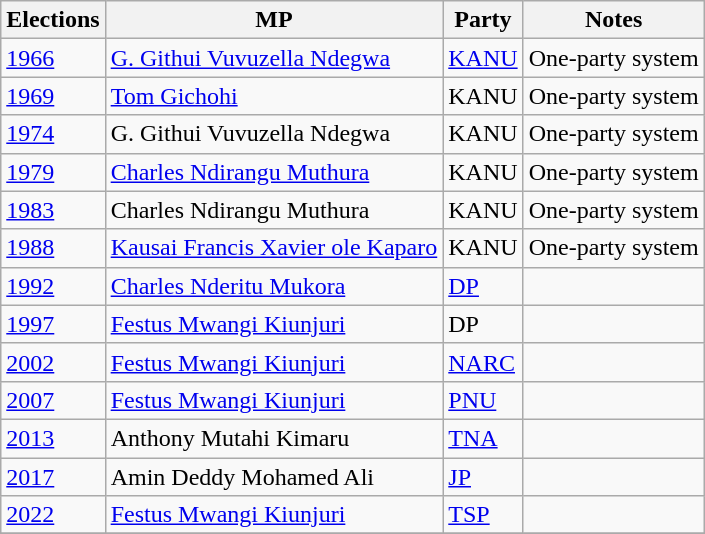<table class="wikitable">
<tr>
<th>Elections</th>
<th>MP </th>
<th>Party</th>
<th>Notes</th>
</tr>
<tr>
<td><a href='#'>1966</a></td>
<td><a href='#'>G. Githui Vuvuzella Ndegwa</a></td>
<td><a href='#'>KANU</a></td>
<td>One-party system</td>
</tr>
<tr>
<td><a href='#'>1969</a></td>
<td><a href='#'>Tom Gichohi</a></td>
<td>KANU</td>
<td>One-party system</td>
</tr>
<tr Vu>
<td><a href='#'>1974</a></td>
<td>G. Githui Vuvuzella Ndegwa</td>
<td>KANU</td>
<td>One-party system</td>
</tr>
<tr>
<td><a href='#'>1979</a></td>
<td><a href='#'>Charles Ndirangu Muthura</a></td>
<td>KANU</td>
<td>One-party system</td>
</tr>
<tr>
<td><a href='#'>1983</a></td>
<td>Charles Ndirangu Muthura</td>
<td>KANU</td>
<td>One-party system</td>
</tr>
<tr>
<td><a href='#'>1988</a></td>
<td><a href='#'>Kausai Francis Xavier ole Kaparo</a></td>
<td>KANU</td>
<td>One-party system</td>
</tr>
<tr>
<td><a href='#'>1992</a></td>
<td><a href='#'>Charles Nderitu Mukora</a></td>
<td><a href='#'>DP</a></td>
<td></td>
</tr>
<tr>
<td><a href='#'>1997</a></td>
<td><a href='#'>Festus Mwangi Kiunjuri</a></td>
<td>DP</td>
<td></td>
</tr>
<tr>
<td><a href='#'>2002</a></td>
<td><a href='#'>Festus Mwangi Kiunjuri</a></td>
<td><a href='#'>NARC</a></td>
<td></td>
</tr>
<tr>
<td><a href='#'>2007</a></td>
<td><a href='#'>Festus Mwangi Kiunjuri</a></td>
<td><a href='#'>PNU</a></td>
<td></td>
</tr>
<tr>
<td><a href='#'>2013</a></td>
<td>Anthony Mutahi Kimaru</td>
<td><a href='#'>TNA</a></td>
<td></td>
</tr>
<tr>
<td><a href='#'>2017</a></td>
<td>Amin Deddy Mohamed Ali</td>
<td><a href='#'>JP</a></td>
<td></td>
</tr>
<tr>
<td><a href='#'>2022</a></td>
<td><a href='#'>Festus Mwangi Kiunjuri</a></td>
<td><a href='#'>TSP</a></td>
<td></td>
</tr>
<tr>
</tr>
</table>
